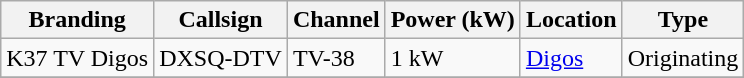<table class="wikitable">
<tr>
<th>Branding</th>
<th>Callsign</th>
<th>Channel</th>
<th>Power (kW)</th>
<th>Location</th>
<th>Type</th>
</tr>
<tr>
<td>K37 TV Digos</td>
<td>DXSQ-DTV</td>
<td>TV-38</td>
<td>1 kW</td>
<td><a href='#'>Digos</a></td>
<td>Originating</td>
</tr>
<tr>
</tr>
</table>
